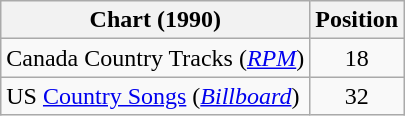<table class="wikitable sortable">
<tr>
<th scope="col">Chart (1990)</th>
<th scope="col">Position</th>
</tr>
<tr>
<td>Canada Country Tracks (<em><a href='#'>RPM</a></em>)</td>
<td align="center">18</td>
</tr>
<tr>
<td>US <a href='#'>Country Songs</a> (<em><a href='#'>Billboard</a></em>)</td>
<td align="center">32</td>
</tr>
</table>
